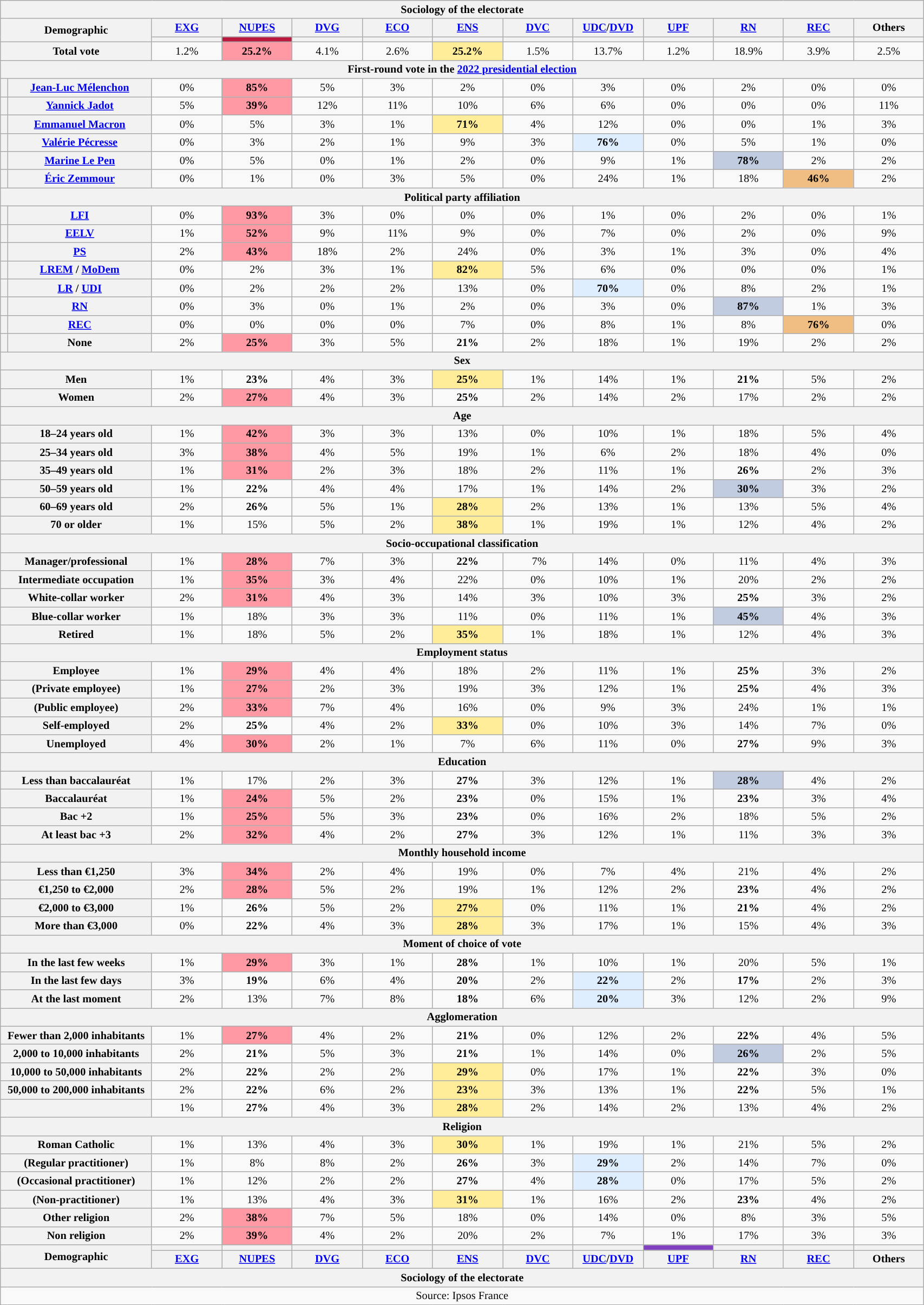<table class="wikitable sortable" style="font-size:85%; text-align:center">
<tr>
<th colspan="13">Sociology of the electorate</th>
</tr>
<tr>
<th scope="col" colspan="2" rowspan="2" class="unsortable" style="width:180px;">Demographic</th>
<th scope="col" style="width:80px;"><a href='#'>EXG</a></th>
<th scope="col" style="width:80px;"><a href='#'>NUPES</a></th>
<th scope="col" style="width:80px;"><a href='#'>DVG</a></th>
<th scope="col" style="width:80px;"><a href='#'>ECO</a></th>
<th scope="col" style="width:80px;"><a href='#'>ENS</a></th>
<th scope="col" style="width:80px;"><a href='#'>DVC</a></th>
<th scope="col" style="width:80px;"><a href='#'>UDC</a>/<a href='#'>DVD</a></th>
<th scope="col" style="width:80px;"><a href='#'>UPF</a></th>
<th scope="col" style="width:80px;"><a href='#'>RN</a></th>
<th scope="col" style="width:80px;"><a href='#'>REC</a></th>
<th scope="col" style="width:80px;">Others</th>
</tr>
<tr>
<th style="background:"></th>
<th style="background:#BB1840;"></th>
<th style="background:"></th>
<th style="background:"></th>
<th style="background:"></th>
<th style="background:"></th>
<th style="background:"></th>
<th style="background:"></th>
<th style="background:"></th>
<th style="background:"></th>
<th style="background:"></th>
</tr>
<tr>
<th colspan="2">Total vote</th>
<td>1.2%</td>
<td style="background:#ff99a3;"><strong>25.2%</strong></td>
<td>4.1%</td>
<td>2.6%</td>
<td style="background:#FFED99;"><strong>25.2%</strong></td>
<td>1.5%</td>
<td>13.7%</td>
<td>1.2%</td>
<td>18.9%</td>
<td>3.9%</td>
<td>2.5%</td>
</tr>
<tr class="sortbottom">
<th colspan="13">First-round vote in the <a href='#'>2022 presidential election</a></th>
</tr>
<tr>
<th style="background:"></th>
<th><a href='#'>Jean-Luc Mélenchon</a></th>
<td>0%</td>
<td style="background:#ff99a3;"><strong>85%</strong></td>
<td>5%</td>
<td>3%</td>
<td>2%</td>
<td>0%</td>
<td>3%</td>
<td>0%</td>
<td>2%</td>
<td>0%</td>
<td>0%</td>
</tr>
<tr>
<th style="background:"></th>
<th><a href='#'>Yannick Jadot</a></th>
<td>5%</td>
<td style="background:#ff99a3;"><strong>39%</strong></td>
<td>12%</td>
<td>11%</td>
<td>10%</td>
<td>6%</td>
<td>6%</td>
<td>0%</td>
<td>0%</td>
<td>0%</td>
<td>11%</td>
</tr>
<tr>
<th style="background:"></th>
<th><a href='#'>Emmanuel Macron</a></th>
<td>0%</td>
<td>5%</td>
<td>3%</td>
<td>1%</td>
<td style="background:#FFED99;"><strong>71%</strong></td>
<td>4%</td>
<td>12%</td>
<td>0%</td>
<td>0%</td>
<td>1%</td>
<td>3%</td>
</tr>
<tr>
<th style="background:"></th>
<th><a href='#'>Valérie Pécresse</a></th>
<td>0%</td>
<td>3%</td>
<td>2%</td>
<td>1%</td>
<td>9%</td>
<td>3%</td>
<td style="background:#DFEEFF;"><strong>76%</strong></td>
<td>0%</td>
<td>5%</td>
<td>1%</td>
<td>0%</td>
</tr>
<tr>
<th style="background:"></th>
<th><a href='#'>Marine Le Pen</a></th>
<td>0%</td>
<td>5%</td>
<td>0%</td>
<td>1%</td>
<td>2%</td>
<td>0%</td>
<td>9%</td>
<td>1%</td>
<td style="background:#C1CCE1;"><strong>78%</strong></td>
<td>2%</td>
<td>2%</td>
</tr>
<tr>
<th style="background:"></th>
<th><a href='#'>Éric Zemmour</a></th>
<td>0%</td>
<td>1%</td>
<td>0%</td>
<td>3%</td>
<td>5%</td>
<td>0%</td>
<td>24%</td>
<td>1%</td>
<td>18%</td>
<td style="background:#F0BE83;"><strong>46%</strong></td>
<td>2%</td>
</tr>
<tr class="sortbottom">
<th colspan="13">Political party affiliation</th>
</tr>
<tr>
<th style="background:"></th>
<th><a href='#'>LFI</a></th>
<td>0%</td>
<td style="background:#ff99a3;"><strong>93%</strong></td>
<td>3%</td>
<td>0%</td>
<td>0%</td>
<td>0%</td>
<td>1%</td>
<td>0%</td>
<td>2%</td>
<td>0%</td>
<td>1%</td>
</tr>
<tr>
<th style="background:"></th>
<th><a href='#'>EELV</a></th>
<td>1%</td>
<td style="background:#ff99a3;"><strong>52%</strong></td>
<td>9%</td>
<td>11%</td>
<td>9%</td>
<td>0%</td>
<td>7%</td>
<td>0%</td>
<td>2%</td>
<td>0%</td>
<td>9%</td>
</tr>
<tr>
<th style="background:"></th>
<th><a href='#'>PS</a></th>
<td>2%</td>
<td style="background:#ff99a3;"><strong>43%</strong></td>
<td>18%</td>
<td>2%</td>
<td>24%</td>
<td>0%</td>
<td>3%</td>
<td>1%</td>
<td>3%</td>
<td>0%</td>
<td>4%</td>
</tr>
<tr>
<th style="background:"></th>
<th><a href='#'>LREM</a> / <a href='#'>MoDem</a></th>
<td>0%</td>
<td>2%</td>
<td>3%</td>
<td>1%</td>
<td style="background:#FFED99;"><strong>82%</strong></td>
<td>5%</td>
<td>6%</td>
<td>0%</td>
<td>0%</td>
<td>0%</td>
<td>1%</td>
</tr>
<tr>
<th style="background:"></th>
<th><a href='#'>LR</a> / <a href='#'>UDI</a></th>
<td>0%</td>
<td>2%</td>
<td>2%</td>
<td>2%</td>
<td>13%</td>
<td>0%</td>
<td style="background:#DFEEFF;"><strong>70%</strong></td>
<td>0%</td>
<td>8%</td>
<td>2%</td>
<td>1%</td>
</tr>
<tr>
<th style="background:"></th>
<th><a href='#'>RN</a></th>
<td>0%</td>
<td>3%</td>
<td>0%</td>
<td>1%</td>
<td>2%</td>
<td>0%</td>
<td>3%</td>
<td>0%</td>
<td style="background:#C1CCE1;"><strong>87%</strong></td>
<td>1%</td>
<td>3%</td>
</tr>
<tr>
<th style="background:"></th>
<th><a href='#'>REC</a></th>
<td>0%</td>
<td>0%</td>
<td>0%</td>
<td>0%</td>
<td>7%</td>
<td>0%</td>
<td>8%</td>
<td>1%</td>
<td>8%</td>
<td style="background:#F0BE83;"><strong>76%</strong></td>
<td>0%</td>
</tr>
<tr>
<th style="background:"></th>
<th>None</th>
<td>2%</td>
<td style="background:#ff99a3;"><strong>25%</strong></td>
<td>3%</td>
<td>5%</td>
<td><strong>21%</strong></td>
<td>2%</td>
<td>18%</td>
<td>1%</td>
<td>19%</td>
<td>2%</td>
<td>2%</td>
</tr>
<tr class="sortbottom">
<th colspan="13">Sex</th>
</tr>
<tr>
<th colspan="2">Men</th>
<td>1%</td>
<td><strong>23%</strong></td>
<td>4%</td>
<td>3%</td>
<td style="background:#FFED99;"><strong>25%</strong></td>
<td>1%</td>
<td>14%</td>
<td>1%</td>
<td><strong>21%</strong></td>
<td>5%</td>
<td>2%</td>
</tr>
<tr>
<th colspan="2">Women</th>
<td>2%</td>
<td style="background:#ff99a3;"><strong>27%</strong></td>
<td>4%</td>
<td>3%</td>
<td><strong>25%</strong></td>
<td>2%</td>
<td>14%</td>
<td>2%</td>
<td>17%</td>
<td>2%</td>
<td>2%</td>
</tr>
<tr class="sortbottom">
<th colspan="13">Age</th>
</tr>
<tr>
<th colspan="2">18–24 years old</th>
<td>1%</td>
<td style="background:#ff99a3;"><strong>42%</strong></td>
<td>3%</td>
<td>3%</td>
<td>13%</td>
<td>0%</td>
<td>10%</td>
<td>1%</td>
<td>18%</td>
<td>5%</td>
<td>4%</td>
</tr>
<tr>
<th colspan="2">25–34 years old</th>
<td>3%</td>
<td style="background:#ff99a3;"><strong>38%</strong></td>
<td>4%</td>
<td>5%</td>
<td>19%</td>
<td>1%</td>
<td>6%</td>
<td>2%</td>
<td>18%</td>
<td>4%</td>
<td>0%</td>
</tr>
<tr>
<th colspan="2">35–49 years old</th>
<td>1%</td>
<td style="background:#ff99a3;"><strong>31%</strong></td>
<td>2%</td>
<td>3%</td>
<td>18%</td>
<td>2%</td>
<td>11%</td>
<td>1%</td>
<td><strong>26%</strong></td>
<td>2%</td>
<td>3%</td>
</tr>
<tr>
<th colspan="2">50–59 years old</th>
<td>1%</td>
<td><strong>22%</strong></td>
<td>4%</td>
<td>4%</td>
<td>17%</td>
<td>1%</td>
<td>14%</td>
<td>2%</td>
<td style="background:#C1CCE1;"><strong>30%</strong></td>
<td>3%</td>
<td>2%</td>
</tr>
<tr>
<th colspan="2">60–69 years old</th>
<td>2%</td>
<td><strong>26%</strong></td>
<td>5%</td>
<td>1%</td>
<td style="background:#FFED99;"><strong>28%</strong></td>
<td>2%</td>
<td>13%</td>
<td>1%</td>
<td>13%</td>
<td>5%</td>
<td>4%</td>
</tr>
<tr>
<th colspan="2">70 or older</th>
<td>1%</td>
<td>15%</td>
<td>5%</td>
<td>2%</td>
<td style="background:#FFED99;"><strong>38%</strong></td>
<td>1%</td>
<td>19%</td>
<td>1%</td>
<td>12%</td>
<td>4%</td>
<td>2%</td>
</tr>
<tr class="sortbottom">
<th colspan="13">Socio-occupational classification</th>
</tr>
<tr>
<th colspan="2">Manager/professional</th>
<td>1%</td>
<td style="background:#ff99a3;"><strong>28%</strong></td>
<td>7%</td>
<td>3%</td>
<td><strong>22%</strong></td>
<td> 7%</td>
<td>14%</td>
<td>0%</td>
<td>11%</td>
<td>4%</td>
<td>3%</td>
</tr>
<tr>
<th colspan="2">Intermediate occupation</th>
<td>1%</td>
<td style="background:#ff99a3;"><strong>35%</strong></td>
<td>3%</td>
<td>4%</td>
<td>22%</td>
<td>0%</td>
<td>10%</td>
<td>1%</td>
<td>20%</td>
<td>2%</td>
<td>2%</td>
</tr>
<tr>
<th colspan="2">White-collar worker</th>
<td>2%</td>
<td style="background:#ff99a3;"><strong>31%</strong></td>
<td>4%</td>
<td>3%</td>
<td>14%</td>
<td>3%</td>
<td>10%</td>
<td>3%</td>
<td><strong>25%</strong></td>
<td>3%</td>
<td>2%</td>
</tr>
<tr>
<th colspan="2">Blue-collar worker</th>
<td>1%</td>
<td>18%</td>
<td>3%</td>
<td>3%</td>
<td>11%</td>
<td>0%</td>
<td>11%</td>
<td>1%</td>
<td style="background:#C1CCE1;"><strong>45%</strong></td>
<td>4%</td>
<td>3%</td>
</tr>
<tr>
<th colspan="2">Retired</th>
<td>1%</td>
<td>18%</td>
<td>5%</td>
<td>2%</td>
<td style="background:#FFED99;"><strong>35%</strong></td>
<td>1%</td>
<td>18%</td>
<td>1%</td>
<td>12%</td>
<td>4%</td>
<td>3%</td>
</tr>
<tr class="sortbottom">
<th colspan="13">Employment status</th>
</tr>
<tr>
<th colspan="2">Employee</th>
<td>1%</td>
<td style="background:#ff99a3;"><strong>29%</strong></td>
<td>4%</td>
<td>4%</td>
<td>18%</td>
<td>2%</td>
<td>11%</td>
<td>1%</td>
<td><strong>25%</strong></td>
<td>3%</td>
<td>2%</td>
</tr>
<tr>
<th colspan="2">(Private employee)</th>
<td>1%</td>
<td style="background:#ff99a3;"><strong>27%</strong></td>
<td>2%</td>
<td>3%</td>
<td>19%</td>
<td>3%</td>
<td>12%</td>
<td>1%</td>
<td><strong>25%</strong></td>
<td>4%</td>
<td>3%</td>
</tr>
<tr>
<th colspan="2">(Public employee)</th>
<td>2%</td>
<td style="background:#ff99a3;"><strong>33%</strong></td>
<td>7%</td>
<td>4%</td>
<td>16%</td>
<td>0%</td>
<td>9%</td>
<td>3%</td>
<td>24%</td>
<td>1%</td>
<td>1%</td>
</tr>
<tr>
<th colspan="2">Self-employed</th>
<td>2%</td>
<td><strong>25%</strong></td>
<td>4%</td>
<td>2%</td>
<td style="background:#FFED99;"><strong>33%</strong></td>
<td>0%</td>
<td>10%</td>
<td>3%</td>
<td>14%</td>
<td>7%</td>
<td>0%</td>
</tr>
<tr>
<th colspan="2">Unemployed</th>
<td>4%</td>
<td style="background:#ff99a3;"><strong>30%</strong></td>
<td>2%</td>
<td>1%</td>
<td>7%</td>
<td>6%</td>
<td>11%</td>
<td>0%</td>
<td><strong>27%</strong></td>
<td>9%</td>
<td>3%</td>
</tr>
<tr class="sortbottom">
<th colspan="13">Education</th>
</tr>
<tr>
<th colspan="2">Less than baccalauréat</th>
<td>1%</td>
<td>17%</td>
<td>2%</td>
<td>3%</td>
<td><strong>27%</strong></td>
<td>3%</td>
<td>12%</td>
<td>1%</td>
<td style="background:#C1CCE1;"><strong>28%</strong></td>
<td>4%</td>
<td>2%</td>
</tr>
<tr>
<th colspan="2">Baccalauréat</th>
<td>1%</td>
<td style="background:#ff99a3;"><strong>24%</strong></td>
<td>5%</td>
<td>2%</td>
<td><strong>23%</strong></td>
<td>0%</td>
<td>15%</td>
<td>1%</td>
<td><strong>23%</strong></td>
<td>3%</td>
<td>4%</td>
</tr>
<tr>
<th colspan="2">Bac +2</th>
<td>1%</td>
<td style="background:#ff99a3;"><strong>25%</strong></td>
<td>5%</td>
<td>3%</td>
<td><strong>23%</strong></td>
<td>0%</td>
<td>16%</td>
<td>2%</td>
<td>18%</td>
<td>5%</td>
<td>2%</td>
</tr>
<tr>
<th colspan="2">At least bac +3</th>
<td>2%</td>
<td style="background:#ff99a3;"><strong>32%</strong></td>
<td>4%</td>
<td>2%</td>
<td><strong>27%</strong></td>
<td>3%</td>
<td>12%</td>
<td>1%</td>
<td>11%</td>
<td>3%</td>
<td>3%</td>
</tr>
<tr class="sortbottom">
<th colspan="13">Monthly household income</th>
</tr>
<tr>
<th colspan="2">Less than €1,250</th>
<td>3%</td>
<td style="background:#ff99a3;"><strong>34%</strong></td>
<td>2%</td>
<td>4%</td>
<td>19%</td>
<td>0%</td>
<td>7%</td>
<td>4%</td>
<td>21%</td>
<td>4%</td>
<td>2%</td>
</tr>
<tr>
<th colspan="2">€1,250 to €2,000</th>
<td>2%</td>
<td style="background:#ff99a3;"><strong>28%</strong></td>
<td>5%</td>
<td>2%</td>
<td>19%</td>
<td>1%</td>
<td>12%</td>
<td>2%</td>
<td><strong>23%</strong></td>
<td>4%</td>
<td>2%</td>
</tr>
<tr>
<th colspan="2">€2,000 to €3,000</th>
<td>1%</td>
<td><strong>26%</strong></td>
<td>5%</td>
<td>2%</td>
<td style="background:#FFED99;"><strong>27%</strong></td>
<td>0%</td>
<td>11%</td>
<td>1%</td>
<td><strong>21%</strong></td>
<td>4%</td>
<td>2%</td>
</tr>
<tr>
<th colspan="2">More than €3,000</th>
<td>0%</td>
<td><strong>22%</strong></td>
<td>4%</td>
<td>3%</td>
<td style="background:#FFED99;"><strong>28%</strong></td>
<td>3%</td>
<td>17%</td>
<td>1%</td>
<td>15%</td>
<td>4%</td>
<td>3%</td>
</tr>
<tr class="sortbottom">
<th colspan="13">Moment of choice of vote</th>
</tr>
<tr>
<th colspan="2">In the last few weeks</th>
<td>1%</td>
<td style="background:#ff99a3;"><strong>29%</strong></td>
<td>3%</td>
<td>1%</td>
<td><strong>28%</strong></td>
<td>1%</td>
<td>10%</td>
<td>1%</td>
<td>20%</td>
<td>5%</td>
<td>1%</td>
</tr>
<tr>
<th colspan="2">In the last few days</th>
<td>3%</td>
<td><strong>19%</strong></td>
<td>6%</td>
<td>4%</td>
<td><strong>20%</strong></td>
<td>2%</td>
<td style="background:#DFEEFF;"><strong>22%</strong></td>
<td>2%</td>
<td><strong>17%</strong></td>
<td>2%</td>
<td>3%</td>
</tr>
<tr>
<th colspan="2">At the last moment</th>
<td>2%</td>
<td>13%</td>
<td>7%</td>
<td>8%</td>
<td><strong>18%</strong></td>
<td>6%</td>
<td style="background:#DFEEFF;"><strong>20%</strong></td>
<td>3%</td>
<td>12%</td>
<td>2%</td>
<td>9%</td>
</tr>
<tr class="sortbottom">
<th colspan="13">Agglomeration</th>
</tr>
<tr>
<th colspan="2">Fewer than 2,000 inhabitants</th>
<td>1%</td>
<td style="background:#ff99a3;"><strong>27%</strong></td>
<td>4%</td>
<td>2%</td>
<td><strong>21%</strong></td>
<td>0%</td>
<td>12%</td>
<td>2%</td>
<td><strong>22%</strong></td>
<td>4%</td>
<td>5%</td>
</tr>
<tr>
<th colspan="2">2,000 to 10,000 inhabitants</th>
<td>2%</td>
<td><strong>21%</strong></td>
<td>5%</td>
<td>3%</td>
<td><strong>21%</strong></td>
<td>1%</td>
<td>14%</td>
<td>0%</td>
<td style="background:#C1CCE1;"><strong>26%</strong></td>
<td>2%</td>
<td>5%</td>
</tr>
<tr>
<th colspan="2">10,000 to 50,000 inhabitants</th>
<td>2%</td>
<td><strong>22%</strong></td>
<td>2%</td>
<td>2%</td>
<td style="background:#FFED99;"><strong>29%</strong></td>
<td>0%</td>
<td>17%</td>
<td>1%</td>
<td><strong>22%</strong></td>
<td>3%</td>
<td>0%</td>
</tr>
<tr>
<th colspan="2">50,000 to 200,000 inhabitants</th>
<td>2%</td>
<td><strong>22%</strong></td>
<td>6%</td>
<td>2%</td>
<td style="background:#FFED99;"><strong>23%</strong></td>
<td>3%</td>
<td>13%</td>
<td>1%</td>
<td><strong>22%</strong></td>
<td>5%</td>
<td>1%</td>
</tr>
<tr>
<th colspan="2"></th>
<td>1%</td>
<td><strong>27%</strong></td>
<td>4%</td>
<td>3%</td>
<td style="background:#FFED99;"><strong>28%</strong></td>
<td>2%</td>
<td>14%</td>
<td>2%</td>
<td>13%</td>
<td>4%</td>
<td>2%</td>
</tr>
<tr class="sortbottom">
<th colspan="13">Religion</th>
</tr>
<tr>
<th colspan="2">Roman Catholic</th>
<td>1%</td>
<td>13%</td>
<td>4%</td>
<td>3%</td>
<td style="background:#FFED99;"><strong>30%</strong></td>
<td>1%</td>
<td>19%</td>
<td>1%</td>
<td>21%</td>
<td>5%</td>
<td>2%</td>
</tr>
<tr>
<th colspan="2">(Regular practitioner)</th>
<td>1%</td>
<td>8%</td>
<td>8%</td>
<td>2%</td>
<td><strong>26%</strong></td>
<td>3%</td>
<td style="background:#DFEEFF;"><strong>29%</strong></td>
<td>2%</td>
<td>14%</td>
<td>7%</td>
<td>0%</td>
</tr>
<tr>
<th colspan="2">(Occasional practitioner)</th>
<td>1%</td>
<td>12%</td>
<td>2%</td>
<td>2%</td>
<td><strong>27%</strong></td>
<td>4%</td>
<td style="background:#DFEEFF;"><strong>28%</strong></td>
<td>0%</td>
<td>17%</td>
<td>5%</td>
<td>2%</td>
</tr>
<tr>
<th colspan="2">(Non-practitioner)</th>
<td>1%</td>
<td>13%</td>
<td>4%</td>
<td>3%</td>
<td style="background:#FFED99;"><strong>31%</strong></td>
<td>1%</td>
<td>16%</td>
<td>2%</td>
<td><strong>23%</strong></td>
<td>4%</td>
<td>2%</td>
</tr>
<tr>
<th colspan="2">Other religion</th>
<td>2%</td>
<td style="background:#ff99a3;"><strong>38%</strong></td>
<td>7%</td>
<td>5%</td>
<td>18%</td>
<td>0%</td>
<td>14%</td>
<td>0%</td>
<td>8%</td>
<td>3%</td>
<td>5%</td>
</tr>
<tr>
<th colspan="2">Non religion</th>
<td>2%</td>
<td style="background:#ff99a3;"><strong>39%</strong></td>
<td>4%</td>
<td>2%</td>
<td>20%</td>
<td>2%</td>
<td>7%</td>
<td>1%</td>
<td>17%</td>
<td>3%</td>
<td>3%</td>
</tr>
<tr class="sortbottom">
<th colspan="2" rowspan="2">Demographic</th>
<th style="background:"></th>
<th style="background:"></th>
<th style="background:"></th>
<th style="background:"></th>
<th style="background:"></th>
<th style="background:"></th>
<th style="background:"></th>
<th style="background:#8040C0"></th>
<th style="background:"></th>
<th style="background:"></th>
<th style="background:"></th>
</tr>
<tr>
<th scope="col" style="width:80px;"><a href='#'>EXG</a></th>
<th scope="col" style="width:80px;"><a href='#'>NUPES</a></th>
<th scope="col" style="width:80px;"><a href='#'>DVG</a></th>
<th scope="col" style="width:80px;"><a href='#'>ECO</a></th>
<th scope="col" style="width:80px;"><a href='#'>ENS</a></th>
<th scope="col" style="width:80px;"><a href='#'>DVC</a></th>
<th scope="col" style="width:80px;"><a href='#'>UDC</a>/<a href='#'>DVD</a></th>
<th scope="col" style="width:80px;"><a href='#'>UPF</a></th>
<th scope="col" style="width:80px;"><a href='#'>RN</a></th>
<th scope="col" style="width:80px;"><a href='#'>REC</a></th>
<th scope="col" style="width:80px;">Others</th>
</tr>
<tr class="sortbottom">
<th colspan="13">Sociology of the electorate</th>
</tr>
<tr class="sortbottom">
<td colspan="13">Source: Ipsos France</td>
</tr>
</table>
